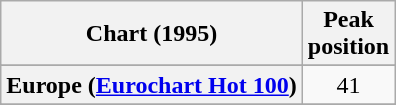<table class="wikitable sortable plainrowheaders" style="text-align:center">
<tr>
<th>Chart (1995)</th>
<th>Peak<br>position</th>
</tr>
<tr>
</tr>
<tr>
<th scope="row">Europe (<a href='#'>Eurochart Hot 100</a>)</th>
<td>41</td>
</tr>
<tr>
</tr>
<tr>
</tr>
</table>
